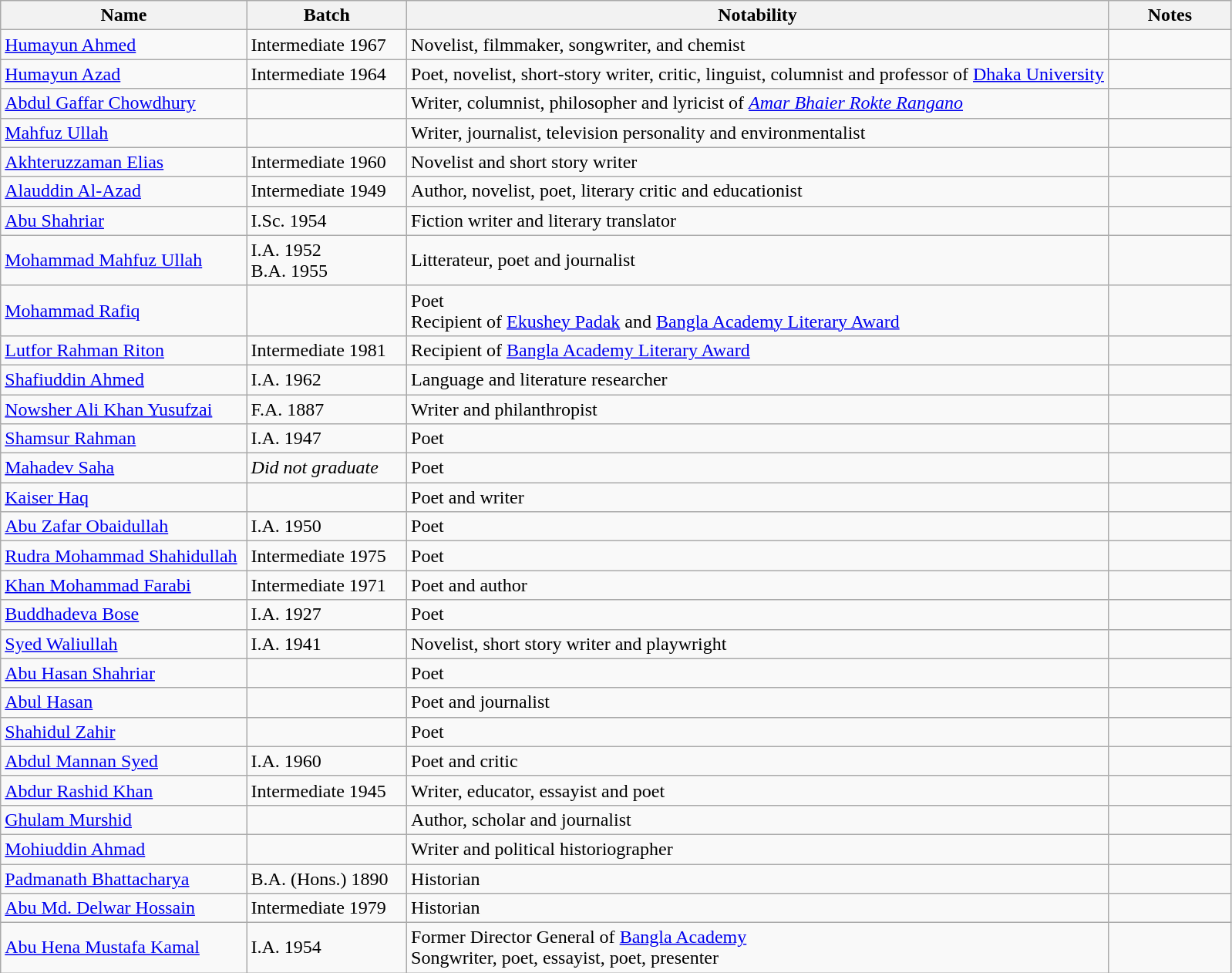<table class="wikitable col2center col4center">
<tr>
<th style="width:20%;">Name</th>
<th style="width:13%;">Batch</th>
<th style="width:57%;">Notability</th>
<th style="width:10%;">Notes</th>
</tr>
<tr>
<td><a href='#'>Humayun Ahmed</a></td>
<td>Intermediate 1967</td>
<td>Novelist, filmmaker, songwriter, and chemist</td>
<td></td>
</tr>
<tr>
<td><a href='#'>Humayun Azad</a></td>
<td>Intermediate 1964</td>
<td>Poet, novelist, short-story writer, critic, linguist, columnist and professor of <a href='#'>Dhaka University</a></td>
<td></td>
</tr>
<tr>
<td><a href='#'>Abdul Gaffar Chowdhury</a></td>
<td></td>
<td>Writer, columnist, philosopher and lyricist of <em><a href='#'>Amar Bhaier Rokte Rangano</a></em></td>
<td></td>
</tr>
<tr>
<td><a href='#'>Mahfuz Ullah</a></td>
<td></td>
<td>Writer, journalist, television personality and environmentalist</td>
<td></td>
</tr>
<tr>
<td><a href='#'>Akhteruzzaman Elias</a></td>
<td>Intermediate 1960</td>
<td>Novelist and short story writer</td>
<td></td>
</tr>
<tr>
<td><a href='#'>Alauddin Al-Azad</a></td>
<td>Intermediate 1949</td>
<td>Author, novelist, poet, literary critic and educationist</td>
<td></td>
</tr>
<tr>
<td><a href='#'>Abu Shahriar</a></td>
<td>I.Sc. 1954</td>
<td>Fiction writer and literary translator</td>
<td></td>
</tr>
<tr>
<td><a href='#'>Mohammad Mahfuz Ullah</a></td>
<td>I.A. 1952<br>B.A. 1955</td>
<td>Litterateur, poet and journalist</td>
<td></td>
</tr>
<tr>
<td><a href='#'>Mohammad Rafiq</a></td>
<td></td>
<td>Poet<br>Recipient of <a href='#'>Ekushey Padak</a> and <a href='#'>Bangla Academy Literary Award</a></td>
<td></td>
</tr>
<tr>
<td><a href='#'>Lutfor Rahman Riton</a></td>
<td>Intermediate 1981</td>
<td>Recipient of <a href='#'>Bangla Academy Literary Award</a></td>
<td></td>
</tr>
<tr>
<td><a href='#'>Shafiuddin Ahmed</a></td>
<td>I.A. 1962</td>
<td>Language and literature researcher</td>
<td></td>
</tr>
<tr>
<td><a href='#'>Nowsher Ali Khan Yusufzai</a></td>
<td>F.A. 1887</td>
<td>Writer and philanthropist</td>
<td></td>
</tr>
<tr>
<td><a href='#'>Shamsur Rahman</a></td>
<td>I.A. 1947</td>
<td>Poet</td>
<td></td>
</tr>
<tr>
<td><a href='#'>Mahadev Saha</a></td>
<td><em>Did not graduate</em></td>
<td>Poet</td>
<td></td>
</tr>
<tr>
<td><a href='#'>Kaiser Haq</a></td>
<td></td>
<td>Poet and writer</td>
<td></td>
</tr>
<tr>
<td><a href='#'>Abu Zafar Obaidullah</a></td>
<td>I.A. 1950</td>
<td>Poet</td>
<td></td>
</tr>
<tr>
<td><a href='#'>Rudra Mohammad Shahidullah</a></td>
<td>Intermediate 1975</td>
<td>Poet</td>
<td></td>
</tr>
<tr>
<td><a href='#'>Khan Mohammad Farabi</a></td>
<td>Intermediate 1971</td>
<td>Poet and author</td>
<td></td>
</tr>
<tr>
<td><a href='#'>Buddhadeva Bose</a></td>
<td>I.A. 1927</td>
<td>Poet</td>
<td></td>
</tr>
<tr>
<td><a href='#'>Syed Waliullah</a></td>
<td>I.A. 1941</td>
<td>Novelist, short story writer and playwright</td>
<td></td>
</tr>
<tr>
<td><a href='#'>Abu Hasan Shahriar</a></td>
<td></td>
<td>Poet</td>
<td></td>
</tr>
<tr>
<td><a href='#'>Abul Hasan</a></td>
<td></td>
<td>Poet and journalist</td>
<td></td>
</tr>
<tr>
<td><a href='#'>Shahidul Zahir</a></td>
<td></td>
<td>Poet</td>
<td></td>
</tr>
<tr>
<td><a href='#'>Abdul Mannan Syed</a></td>
<td>I.A. 1960</td>
<td>Poet and critic</td>
<td></td>
</tr>
<tr>
<td><a href='#'>Abdur Rashid Khan</a></td>
<td>Intermediate 1945</td>
<td>Writer, educator, essayist and poet</td>
<td></td>
</tr>
<tr>
<td><a href='#'>Ghulam Murshid</a></td>
<td></td>
<td>Author, scholar and journalist</td>
<td></td>
</tr>
<tr>
<td><a href='#'>Mohiuddin Ahmad</a></td>
<td></td>
<td>Writer and political historiographer</td>
<td></td>
</tr>
<tr>
<td><a href='#'>Padmanath Bhattacharya</a></td>
<td>B.A. (Hons.) 1890</td>
<td>Historian</td>
<td></td>
</tr>
<tr>
<td><a href='#'>Abu Md. Delwar Hossain</a></td>
<td>Intermediate 1979</td>
<td>Historian</td>
<td></td>
</tr>
<tr>
<td><a href='#'>Abu Hena Mustafa Kamal</a></td>
<td>I.A. 1954</td>
<td>Former Director General of <a href='#'>Bangla Academy</a><br>Songwriter, poet, essayist, poet, presenter</td>
<td></td>
</tr>
</table>
